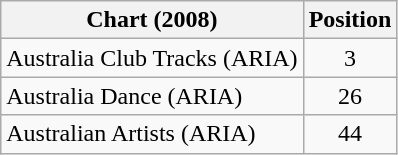<table class="wikitable sortable">
<tr>
<th scope="col">Chart (2008)</th>
<th scope="col">Position</th>
</tr>
<tr>
<td>Australia Club Tracks (ARIA)</td>
<td align="center">3</td>
</tr>
<tr>
<td>Australia Dance (ARIA)</td>
<td align="center">26</td>
</tr>
<tr>
<td>Australian Artists (ARIA)</td>
<td align="center">44</td>
</tr>
</table>
